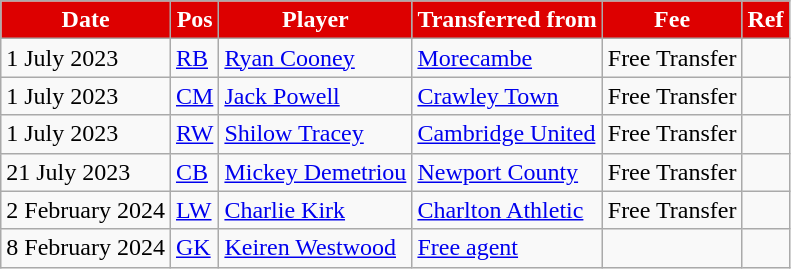<table class="wikitable plainrowheaders sortable">
<tr>
<th style="color:white; background:#d00;">Date</th>
<th style="color:white; background:#d00;">Pos</th>
<th style="color:white; background:#d00;">Player</th>
<th style="color:white; background:#d00;">Transferred from</th>
<th style="color:white; background:#d00;">Fee</th>
<th style="color:white; background:#d00;">Ref</th>
</tr>
<tr>
<td>1 July 2023</td>
<td><a href='#'>RB</a></td>
<td> <a href='#'>Ryan Cooney</a></td>
<td> <a href='#'>Morecambe</a></td>
<td>Free Transfer</td>
<td></td>
</tr>
<tr>
<td>1 July 2023</td>
<td><a href='#'>CM</a></td>
<td> <a href='#'>Jack Powell</a></td>
<td> <a href='#'>Crawley Town</a></td>
<td>Free Transfer</td>
<td></td>
</tr>
<tr>
<td>1 July 2023</td>
<td><a href='#'>RW</a></td>
<td> <a href='#'>Shilow Tracey</a></td>
<td> <a href='#'>Cambridge United</a></td>
<td>Free Transfer</td>
<td></td>
</tr>
<tr>
<td>21 July 2023</td>
<td><a href='#'>CB</a></td>
<td> <a href='#'>Mickey Demetriou</a></td>
<td> <a href='#'>Newport County</a></td>
<td>Free Transfer</td>
<td></td>
</tr>
<tr>
<td>2 February 2024</td>
<td><a href='#'>LW</a></td>
<td> <a href='#'>Charlie Kirk</a></td>
<td> <a href='#'>Charlton Athletic</a></td>
<td>Free Transfer</td>
<td></td>
</tr>
<tr>
<td>8 February 2024</td>
<td><a href='#'>GK</a></td>
<td> <a href='#'>Keiren Westwood</a></td>
<td> <a href='#'>Free agent</a></td>
<td></td>
<td></td>
</tr>
</table>
